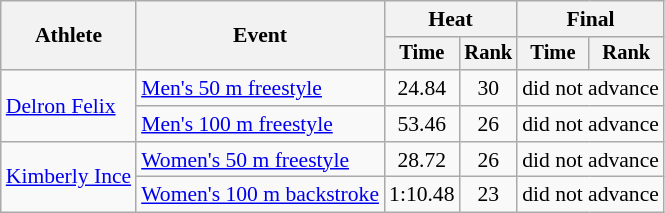<table class=wikitable style="font-size:90%">
<tr>
<th rowspan="2">Athlete</th>
<th rowspan="2">Event</th>
<th colspan="2">Heat</th>
<th colspan="2">Final</th>
</tr>
<tr style="font-size:95%">
<th>Time</th>
<th>Rank</th>
<th>Time</th>
<th>Rank</th>
</tr>
<tr align=center>
<td align=left rowspan="2"><a href='#'>Delron Felix</a></td>
<td align=left><a href='#'>Men's 50 m freestyle</a></td>
<td>24.84</td>
<td>30</td>
<td colspan="2">did not advance</td>
</tr>
<tr align=center>
<td align=left><a href='#'>Men's 100 m freestyle</a></td>
<td>53.46</td>
<td>26</td>
<td colspan="2">did not advance</td>
</tr>
<tr align=center>
<td align=left rowspan="2"><a href='#'>Kimberly Ince</a></td>
<td align=left><a href='#'>Women's 50 m freestyle</a></td>
<td>28.72</td>
<td>26</td>
<td colspan="2">did not advance</td>
</tr>
<tr align=center>
<td align=left><a href='#'>Women's 100 m backstroke</a></td>
<td>1:10.48</td>
<td>23</td>
<td colspan="2">did not advance</td>
</tr>
</table>
